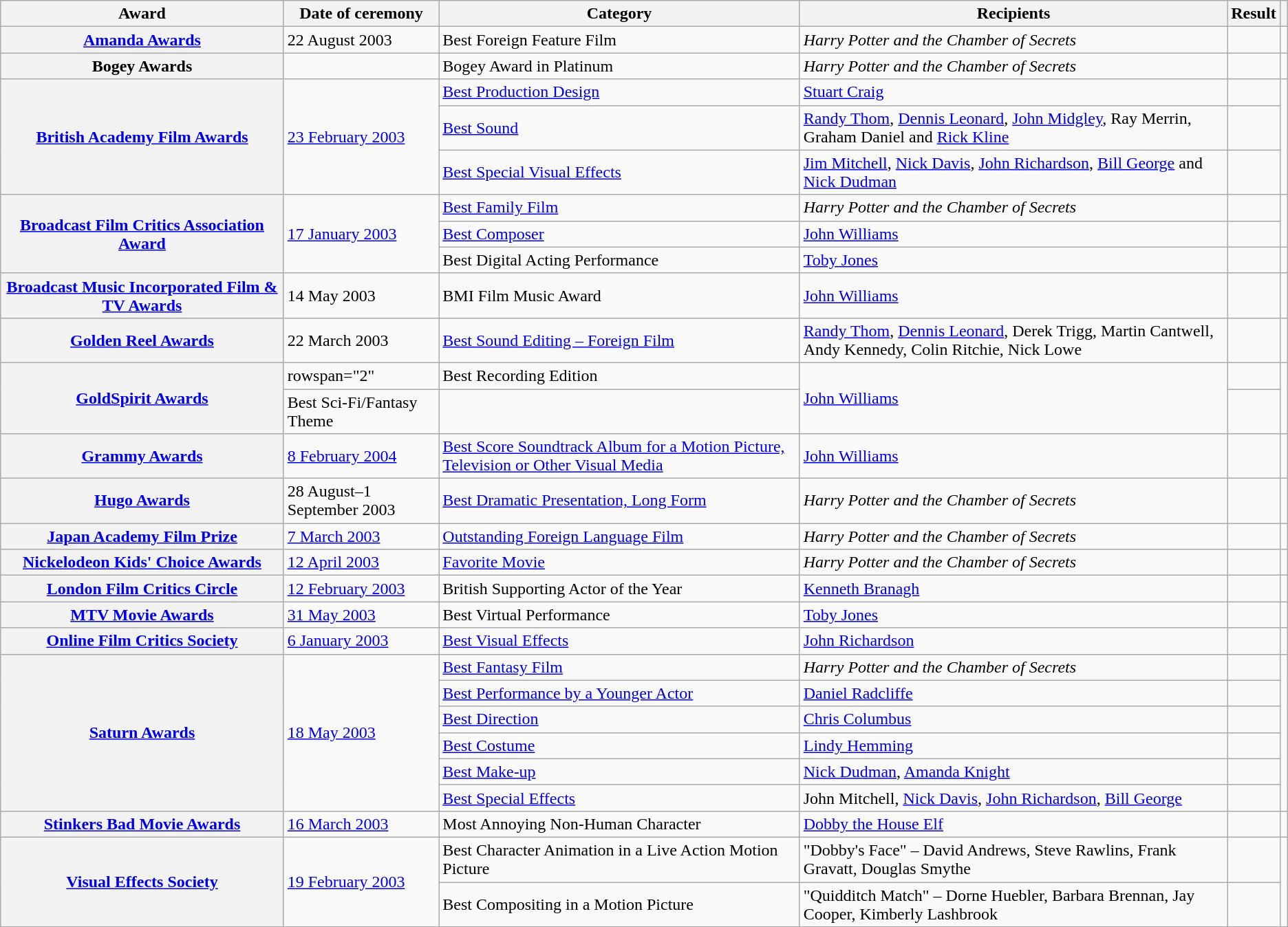<table class="wikitable sortable plainrowheaders">
<tr>
<th scope="col" style="width:22%;">Award</th>
<th scope="col">Date of ceremony</th>
<th scope="col">Category</th>
<th scope="col">Recipients</th>
<th scope="col">Result</th>
<th scope="col" class="unsortable"></th>
</tr>
<tr>
<th scope="row" style="text-align:center;"><a href='#'>Amanda Awards</a></th>
<td>22 August 2003</td>
<td>Best Foreign Feature Film</td>
<td><em>Harry Potter and the Chamber of Secrets</em></td>
<td></td>
<td style="text-align:center;"></td>
</tr>
<tr>
<th scope="row" style="text-align:center;">Bogey Awards</th>
<td></td>
<td>Bogey Award in Platinum</td>
<td><em>Harry Potter and the Chamber of Secrets</em></td>
<td></td>
<td style="text-align:center;"></td>
</tr>
<tr>
<th scope="row" rowspan="3" style="text-align:center;"><a href='#'>British Academy Film Awards</a></th>
<td rowspan="3"><a href='#'>23 February 2003</a></td>
<td><a href='#'>Best Production Design</a></td>
<td><a href='#'>Stuart Craig</a></td>
<td></td>
<td rowspan="3" style="text-align:center;"></td>
</tr>
<tr>
<td><a href='#'>Best Sound</a></td>
<td><a href='#'>Randy Thom</a>, <a href='#'>Dennis Leonard</a>, <a href='#'>John Midgley</a>, Ray Merrin, Graham Daniel and <a href='#'>Rick Kline</a></td>
<td></td>
</tr>
<tr>
<td><a href='#'>Best Special Visual Effects</a></td>
<td><a href='#'>Jim Mitchell</a>, <a href='#'>Nick Davis</a>, <a href='#'>John Richardson</a>, <a href='#'>Bill George</a> and <a href='#'>Nick Dudman</a></td>
<td></td>
</tr>
<tr>
<th scope="row" rowspan="3" style="text-align:center;"><a href='#'>Broadcast Film Critics Association Award</a></th>
<td rowspan="3"><a href='#'>17 January 2003</a></td>
<td><a href='#'>Best Family Film</a></td>
<td><em>Harry Potter and the Chamber of Secrets</em></td>
<td></td>
<td rowspan="2" style="text-align:center;"></td>
</tr>
<tr>
<td><a href='#'>Best Composer</a></td>
<td><a href='#'>John Williams</a></td>
<td></td>
</tr>
<tr>
<td>Best Digital Acting Performance</td>
<td><a href='#'>Toby Jones</a></td>
<td></td>
<td style="text-align:center;"></td>
</tr>
<tr>
<th scope="row" style="text-align:center;"><a href='#'>Broadcast Music Incorporated Film & TV Awards</a></th>
<td>14 May 2003</td>
<td>BMI Film Music Award</td>
<td><a href='#'>John Williams</a></td>
<td></td>
<td style="text-align:center;"></td>
</tr>
<tr>
<th scope="row" style="text-align:center;"><a href='#'>Golden Reel Awards</a></th>
<td>22 March 2003</td>
<td><a href='#'>Best Sound Editing – Foreign Film</a></td>
<td><a href='#'>Randy Thom</a>, <a href='#'>Dennis Leonard</a>, Derek Trigg, Martin Cantwell, Andy Kennedy, Colin Ritchie, Nick Lowe</td>
<td></td>
<td style="text-align:center;"></td>
</tr>
<tr>
<th scope="row" rowspan="2" style="text-align:center;"><a href='#'>GoldSpirit Awards</a></th>
<td>rowspan="2" </td>
<td>Best Recording Edition</td>
<td rowspan="2"><a href='#'>John Williams</a></td>
<td></td>
<td rowspan="2" style="text-align:center;"></td>
</tr>
<tr>
<td>Best Sci-Fi/Fantasy Theme</td>
<td></td>
</tr>
<tr>
<th scope="row" style="text-align:center;"><a href='#'>Grammy Awards</a></th>
<td><a href='#'>8 February 2004</a></td>
<td><a href='#'>Best Score Soundtrack Album for a Motion Picture, Television or Other Visual Media</a></td>
<td><a href='#'>John Williams</a></td>
<td></td>
<td style="text-align:center;"></td>
</tr>
<tr>
<th scope="row" style="text-align:center;"><a href='#'>Hugo Awards</a></th>
<td>28 August–1 September 2003</td>
<td><a href='#'>Best Dramatic Presentation, Long Form</a></td>
<td><em>Harry Potter and the Chamber of Secrets</em></td>
<td></td>
<td style="text-align:center;"></td>
</tr>
<tr>
<th scope="row" style="text-align:center;"><a href='#'>Japan Academy Film Prize</a></th>
<td><a href='#'>7 March 2003</a></td>
<td><a href='#'>Outstanding Foreign Language Film</a></td>
<td><em>Harry Potter and the Chamber of Secrets</em></td>
<td></td>
<td style="text-align:center;"></td>
</tr>
<tr>
<th scope="row" style="text-align:center;"><a href='#'>Nickelodeon Kids' Choice Awards</a></th>
<td><a href='#'>12 April 2003</a></td>
<td><a href='#'>Favorite Movie</a></td>
<td><em>Harry Potter and the Chamber of Secrets</em></td>
<td></td>
<td style="text-align:center;"></td>
</tr>
<tr>
<th scope="row" style="text-align:center;"><a href='#'>London Film Critics Circle</a></th>
<td><a href='#'>12 February 2003</a></td>
<td>British Supporting Actor of the Year</td>
<td><a href='#'>Kenneth Branagh</a></td>
<td></td>
<td style="text-align:center;"></td>
</tr>
<tr>
<th scope="row" style="text-align:center;"><a href='#'>MTV Movie Awards</a></th>
<td><a href='#'>31 May 2003</a></td>
<td>Best Virtual Performance</td>
<td><a href='#'>Toby Jones</a></td>
<td></td>
<td style="text-align:center;"></td>
</tr>
<tr>
<th scope="row" style="text-align:center;"><a href='#'>Online Film Critics Society</a></th>
<td><a href='#'>6 January 2003</a></td>
<td><a href='#'>Best Visual Effects</a></td>
<td><a href='#'>John Richardson</a></td>
<td></td>
<td style="text-align:center;"></td>
</tr>
<tr>
<th scope="row" rowspan="6" style="text-align:center;"><a href='#'>Saturn Awards</a></th>
<td rowspan="6"><a href='#'>18 May 2003</a></td>
<td><a href='#'>Best Fantasy Film</a></td>
<td><em>Harry Potter and the Chamber of Secrets</em></td>
<td></td>
<td rowspan="6" style="text-align:center;"></td>
</tr>
<tr>
<td><a href='#'>Best Performance by a Younger Actor</a></td>
<td><a href='#'>Daniel Radcliffe</a></td>
<td></td>
</tr>
<tr>
<td><a href='#'>Best Direction</a></td>
<td><a href='#'>Chris Columbus</a></td>
<td></td>
</tr>
<tr>
<td><a href='#'>Best Costume</a></td>
<td><a href='#'>Lindy Hemming</a></td>
<td></td>
</tr>
<tr>
<td><a href='#'>Best Make-up</a></td>
<td><a href='#'>Nick Dudman</a>, <a href='#'>Amanda Knight</a></td>
<td></td>
</tr>
<tr>
<td><a href='#'>Best Special Effects</a></td>
<td>John Mitchell, <a href='#'>Nick Davis</a>, <a href='#'>John Richardson</a>, <a href='#'>Bill George</a></td>
<td></td>
</tr>
<tr>
<th scope="row" style="text-align:center;"><a href='#'>Stinkers Bad Movie Awards</a></th>
<td><a href='#'>16 March 2003</a></td>
<td>Most Annoying Non-Human Character</td>
<td><a href='#'>Dobby the House Elf</a></td>
<td></td>
<td style="text-align:center;"></td>
</tr>
<tr>
<th scope="row" rowspan="2" style="text-align:center;"><a href='#'>Visual Effects Society</a></th>
<td rowspan="2"><a href='#'>19 February 2003</a></td>
<td>Best Character Animation in a Live Action Motion Picture</td>
<td>"Dobby's Face" – David Andrews, Steve Rawlins, Frank Gravatt, Douglas Smythe</td>
<td></td>
<td rowspan="2" style="text-align:center;"></td>
</tr>
<tr>
<td>Best Compositing in a Motion Picture</td>
<td>"Quidditch Match" – Dorne Huebler, Barbara Brennan, Jay Cooper, Kimberly Lashbrook</td>
<td></td>
</tr>
</table>
